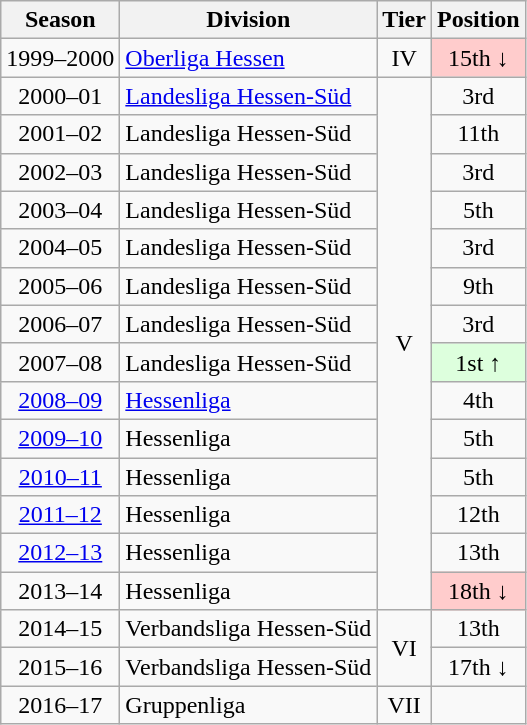<table class="wikitable">
<tr>
<th>Season</th>
<th>Division</th>
<th>Tier</th>
<th>Position</th>
</tr>
<tr align="center">
<td>1999–2000</td>
<td align="left"><a href='#'>Oberliga Hessen</a></td>
<td>IV</td>
<td style="background:#ffcccc">15th ↓</td>
</tr>
<tr align="center">
<td>2000–01</td>
<td align="left"><a href='#'>Landesliga Hessen-Süd</a></td>
<td rowspan=14>V</td>
<td>3rd</td>
</tr>
<tr align="center">
<td>2001–02</td>
<td align="left">Landesliga Hessen-Süd</td>
<td>11th</td>
</tr>
<tr align="center">
<td>2002–03</td>
<td align="left">Landesliga Hessen-Süd</td>
<td>3rd</td>
</tr>
<tr align="center">
<td>2003–04</td>
<td align="left">Landesliga Hessen-Süd</td>
<td>5th</td>
</tr>
<tr align="center">
<td>2004–05</td>
<td align="left">Landesliga Hessen-Süd</td>
<td>3rd</td>
</tr>
<tr align="center">
<td>2005–06</td>
<td align="left">Landesliga Hessen-Süd</td>
<td>9th</td>
</tr>
<tr align="center">
<td>2006–07</td>
<td align="left">Landesliga Hessen-Süd</td>
<td>3rd</td>
</tr>
<tr align="center">
<td>2007–08</td>
<td align="left">Landesliga Hessen-Süd</td>
<td style="background:#ddffdd">1st ↑</td>
</tr>
<tr align="center">
<td><a href='#'>2008–09</a></td>
<td align="left"><a href='#'>Hessenliga</a></td>
<td>4th</td>
</tr>
<tr align="center">
<td><a href='#'>2009–10</a></td>
<td align="left">Hessenliga</td>
<td>5th</td>
</tr>
<tr align="center">
<td><a href='#'>2010–11</a></td>
<td align="left">Hessenliga</td>
<td>5th</td>
</tr>
<tr align="center">
<td><a href='#'>2011–12</a></td>
<td align="left">Hessenliga</td>
<td>12th</td>
</tr>
<tr align="center">
<td><a href='#'>2012–13</a></td>
<td align="left">Hessenliga</td>
<td>13th</td>
</tr>
<tr align="center">
<td>2013–14</td>
<td align="left">Hessenliga</td>
<td style="background:#ffcccc">18th ↓</td>
</tr>
<tr align="center">
<td>2014–15</td>
<td align="left">Verbandsliga Hessen-Süd</td>
<td rowspan=2>VI</td>
<td>13th</td>
</tr>
<tr align="center">
<td>2015–16</td>
<td align="left">Verbandsliga Hessen-Süd</td>
<td>17th ↓</td>
</tr>
<tr align="center">
<td>2016–17</td>
<td align="left">Gruppenliga</td>
<td>VII</td>
<td></td>
</tr>
</table>
